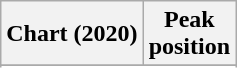<table class="wikitable plainrowheaders" style="text-align:center;">
<tr>
<th>Chart (2020)</th>
<th>Peak<br> position</th>
</tr>
<tr>
</tr>
<tr>
</tr>
</table>
